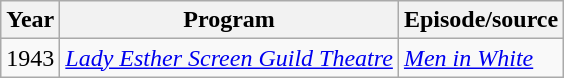<table class="wikitable">
<tr>
<th>Year</th>
<th>Program</th>
<th>Episode/source</th>
</tr>
<tr>
<td>1943</td>
<td><em><a href='#'>Lady Esther Screen Guild Theatre</a></em></td>
<td><em><a href='#'>Men in White</a></em></td>
</tr>
</table>
